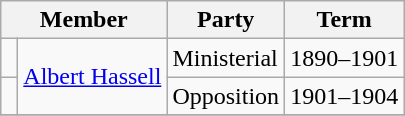<table class="wikitable">
<tr>
<th colspan="2">Member</th>
<th>Party</th>
<th>Term</th>
</tr>
<tr>
<td> </td>
<td rowspan="2"><a href='#'>Albert Hassell</a></td>
<td>Ministerial</td>
<td>1890–1901</td>
</tr>
<tr>
<td> </td>
<td>Opposition</td>
<td>1901–1904</td>
</tr>
<tr>
</tr>
</table>
